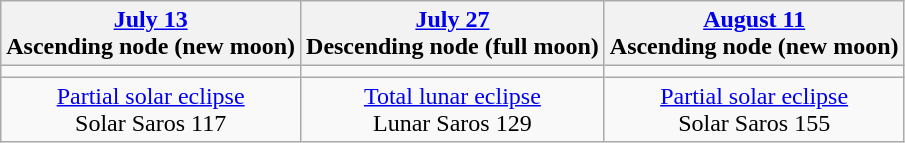<table class="wikitable">
<tr>
<th><a href='#'>July 13</a><br>Ascending node (new moon)<br></th>
<th><a href='#'>July 27</a><br>Descending node (full moon)<br></th>
<th><a href='#'>August 11</a><br>Ascending node (new moon)<br></th>
</tr>
<tr>
<td></td>
<td></td>
<td></td>
</tr>
<tr align=center>
<td><a href='#'>Partial solar eclipse</a><br>Solar Saros 117</td>
<td><a href='#'>Total lunar eclipse</a><br>Lunar Saros 129</td>
<td><a href='#'>Partial solar eclipse</a><br>Solar Saros 155</td>
</tr>
</table>
